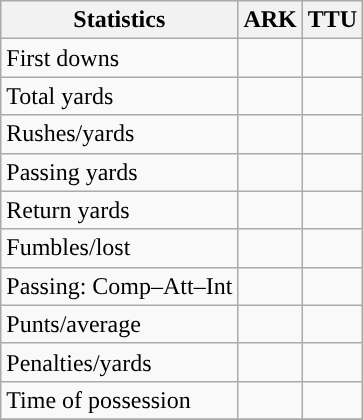<table class="wikitable" style="float: left;">
<tr>
<th>Statistics</th>
<th>ARK</th>
<th>TTU</th>
</tr>
<tr>
<td>First downs</td>
<td></td>
<td></td>
</tr>
<tr>
<td>Total yards</td>
<td></td>
<td></td>
</tr>
<tr>
<td>Rushes/yards</td>
<td></td>
<td></td>
</tr>
<tr>
<td>Passing yards</td>
<td></td>
<td></td>
</tr>
<tr>
<td>Return yards</td>
<td></td>
<td></td>
</tr>
<tr>
<td>Fumbles/lost</td>
<td></td>
<td></td>
</tr>
<tr>
<td>Passing: Comp–Att–Int</td>
<td></td>
<td></td>
</tr>
<tr>
<td>Punts/average</td>
<td></td>
<td></td>
</tr>
<tr>
<td>Penalties/yards</td>
<td></td>
<td></td>
</tr>
<tr>
<td>Time of possession</td>
<td></td>
<td></td>
</tr>
<tr>
</tr>
</table>
